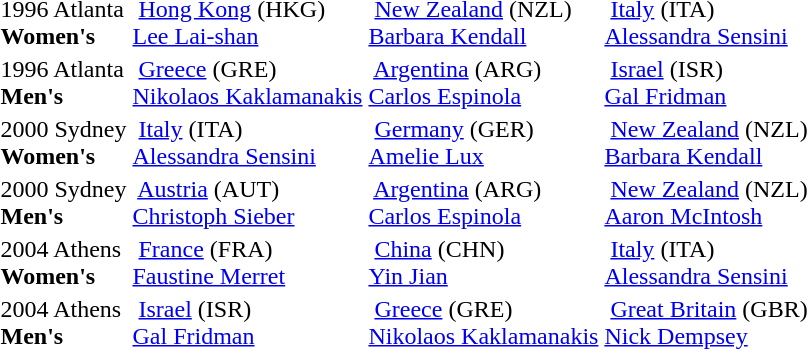<table>
<tr>
<td style="align:center;">1996 Atlanta<br><strong>Women's</strong> <br></td>
<td style="vertical-align:top;"> <a href='#'>Hong Kong</a> <span>(HKG)</span><br><a href='#'>Lee Lai-shan</a></td>
<td style="vertical-align:top;"> <a href='#'>New Zealand</a> <span>(NZL)</span><br><a href='#'>Barbara Kendall</a></td>
<td style="vertical-align:top;"> <a href='#'>Italy</a> <span>(ITA)</span><br><a href='#'>Alessandra Sensini</a></td>
</tr>
<tr>
<td style="align:center;">1996 Atlanta<br><strong>Men's</strong> <br></td>
<td style="vertical-align:top;"> <a href='#'>Greece</a> <span>(GRE)</span><br><a href='#'>Nikolaos Kaklamanakis</a></td>
<td style="vertical-align:top;"> <a href='#'>Argentina</a> <span>(ARG)</span><br><a href='#'>Carlos Espinola</a></td>
<td style="vertical-align:top;"> <a href='#'>Israel</a> <span>(ISR)</span><br><a href='#'>Gal Fridman</a></td>
</tr>
<tr>
<td style="align:center;">2000 Sydney<br><strong>Women's</strong> <br></td>
<td style="vertical-align:top;"> <a href='#'>Italy</a> <span>(ITA)</span><br><a href='#'>Alessandra Sensini</a></td>
<td style="vertical-align:top;"> <a href='#'>Germany</a> <span>(GER)</span><br><a href='#'>Amelie Lux</a></td>
<td style="vertical-align:top;"> <a href='#'>New Zealand</a> <span>(NZL)</span><br><a href='#'>Barbara Kendall</a></td>
</tr>
<tr>
<td style="align:center;">2000 Sydney<br><strong>Men's</strong> <br></td>
<td style="vertical-align:top;"> <a href='#'>Austria</a> <span>(AUT)</span><br><a href='#'>Christoph Sieber</a></td>
<td style="vertical-align:top;"> <a href='#'>Argentina</a> <span>(ARG)</span><br><a href='#'>Carlos Espinola</a></td>
<td style="vertical-align:top;"> <a href='#'>New Zealand</a> <span>(NZL)</span><br><a href='#'>Aaron McIntosh</a></td>
</tr>
<tr>
<td style="align:center;">2004 Athens<br><strong>Women's</strong> <br></td>
<td style="vertical-align:top;"> <a href='#'>France</a> <span>(FRA)</span><br><a href='#'>Faustine Merret</a></td>
<td style="vertical-align:top;"> <a href='#'>China</a> <span>(CHN)</span><br><a href='#'>Yin Jian</a></td>
<td style="vertical-align:top;"> <a href='#'>Italy</a> <span>(ITA)</span><br><a href='#'>Alessandra Sensini</a></td>
</tr>
<tr>
<td style="align:center;">2004 Athens<br><strong>Men's</strong> <br></td>
<td style="vertical-align:top;"> <a href='#'>Israel</a> <span>(ISR)</span><br><a href='#'>Gal Fridman</a></td>
<td style="vertical-align:top;"> <a href='#'>Greece</a> <span>(GRE)</span><br><a href='#'>Nikolaos Kaklamanakis</a></td>
<td style="vertical-align:top;"> <a href='#'>Great Britain</a> <span>(GBR)</span><br><a href='#'>Nick Dempsey</a></td>
</tr>
</table>
